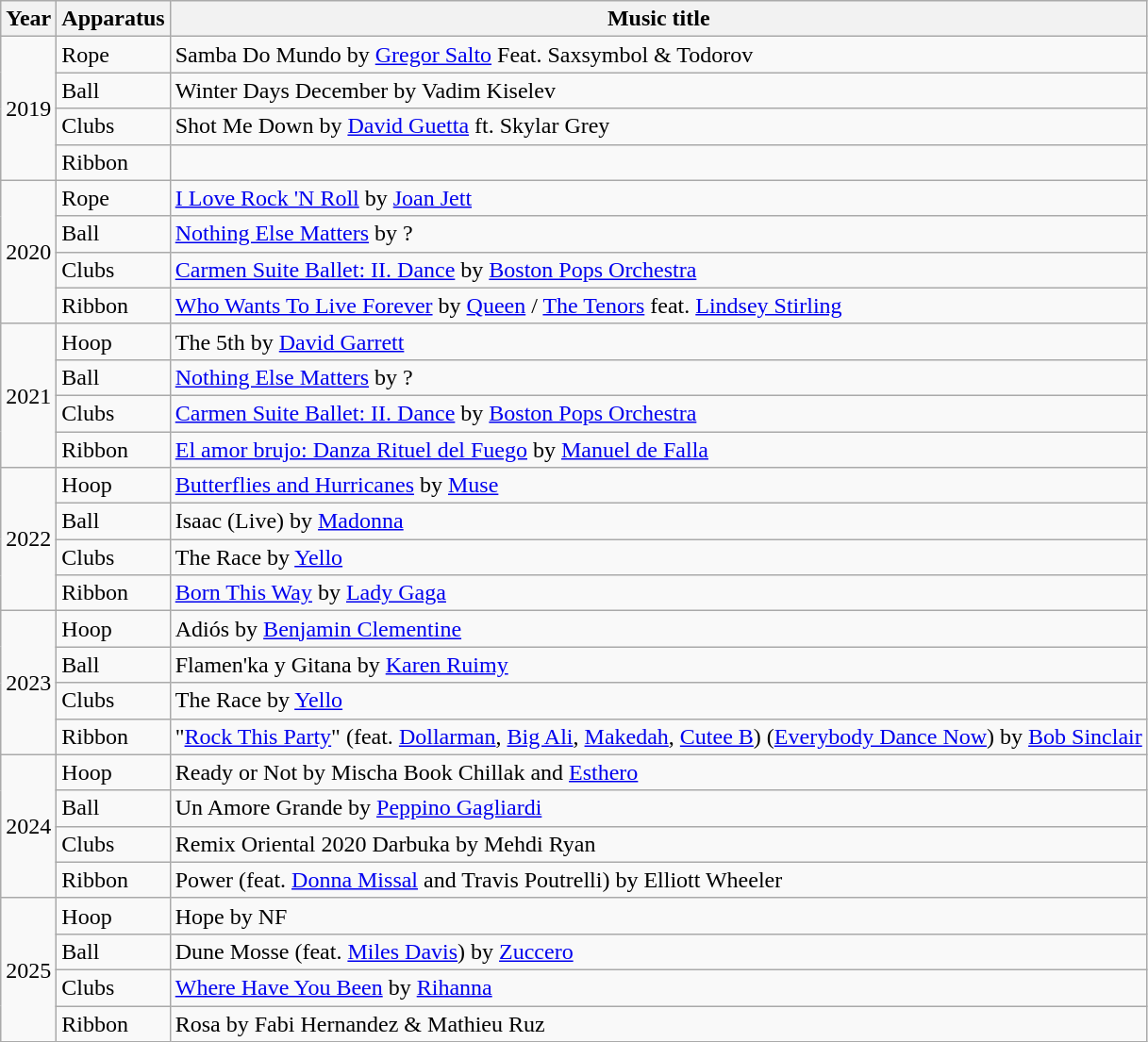<table class="wikitable">
<tr>
<th>Year</th>
<th>Apparatus</th>
<th>Music title</th>
</tr>
<tr>
<td rowspan="4">2019</td>
<td>Rope</td>
<td>Samba Do Mundo by <a href='#'>Gregor Salto</a> Feat. Saxsymbol & Todorov</td>
</tr>
<tr>
<td>Ball</td>
<td>Winter Days December by Vadim Kiselev</td>
</tr>
<tr>
<td>Clubs</td>
<td>Shot Me Down by <a href='#'>David Guetta</a> ft. Skylar Grey</td>
</tr>
<tr>
<td>Ribbon</td>
<td></td>
</tr>
<tr>
<td rowspan="4">2020</td>
<td>Rope</td>
<td><a href='#'>I Love Rock 'N Roll</a> by <a href='#'>Joan Jett</a></td>
</tr>
<tr>
<td>Ball</td>
<td><a href='#'>Nothing Else Matters</a> by ?</td>
</tr>
<tr>
<td>Clubs</td>
<td><a href='#'>Carmen Suite Ballet: II. Dance</a> by <a href='#'>Boston Pops Orchestra</a></td>
</tr>
<tr>
<td>Ribbon</td>
<td><a href='#'>Who Wants To Live Forever</a> by <a href='#'>Queen</a> / <a href='#'>The Tenors</a> feat. <a href='#'>Lindsey Stirling</a></td>
</tr>
<tr>
<td rowspan="4">2021</td>
<td>Hoop</td>
<td>The 5th by <a href='#'>David Garrett</a></td>
</tr>
<tr>
<td>Ball</td>
<td><a href='#'>Nothing Else Matters</a> by ?</td>
</tr>
<tr>
<td>Clubs</td>
<td><a href='#'>Carmen Suite Ballet: II. Dance</a> by <a href='#'>Boston Pops Orchestra</a></td>
</tr>
<tr>
<td>Ribbon</td>
<td><a href='#'>El amor brujo: Danza Rituel del Fuego</a> by <a href='#'>Manuel de Falla</a></td>
</tr>
<tr>
<td rowspan="4">2022</td>
<td>Hoop</td>
<td><a href='#'>Butterflies and Hurricanes</a> by <a href='#'>Muse</a></td>
</tr>
<tr>
<td>Ball</td>
<td>Isaac (Live) by <a href='#'>Madonna</a></td>
</tr>
<tr>
<td>Clubs</td>
<td>The Race by <a href='#'>Yello</a></td>
</tr>
<tr>
<td>Ribbon</td>
<td><a href='#'>Born This Way</a> by <a href='#'>Lady Gaga</a></td>
</tr>
<tr>
<td rowspan="4">2023</td>
<td>Hoop</td>
<td>Adiós by <a href='#'>Benjamin Clementine</a></td>
</tr>
<tr>
<td>Ball</td>
<td>Flamen'ka y Gitana by <a href='#'>Karen Ruimy</a></td>
</tr>
<tr>
<td>Clubs</td>
<td>The Race by <a href='#'>Yello</a></td>
</tr>
<tr>
<td>Ribbon</td>
<td>"<a href='#'>Rock This Party</a>" (feat. <a href='#'>Dollarman</a>, <a href='#'>Big Ali</a>, <a href='#'>Makedah</a>, <a href='#'>Cutee B</a>) (<a href='#'>Everybody Dance Now</a>) by <a href='#'>Bob Sinclair</a></td>
</tr>
<tr>
<td rowspan="4">2024</td>
<td>Hoop</td>
<td>Ready or Not by Mischa Book Chillak and <a href='#'>Esthero</a></td>
</tr>
<tr>
<td>Ball</td>
<td>Un Amore Grande by <a href='#'>Peppino Gagliardi</a></td>
</tr>
<tr>
<td>Clubs</td>
<td>Remix Oriental 2020 Darbuka by Mehdi Ryan</td>
</tr>
<tr>
<td>Ribbon</td>
<td>Power (feat. <a href='#'>Donna Missal</a> and Travis Poutrelli) by Elliott Wheeler</td>
</tr>
<tr>
<td rowspan="4">2025</td>
<td>Hoop</td>
<td>Hope by NF</td>
</tr>
<tr>
<td>Ball</td>
<td>Dune Mosse (feat. <a href='#'>Miles Davis</a>) by <a href='#'>Zuccero</a></td>
</tr>
<tr>
<td>Clubs</td>
<td><a href='#'>Where Have You Been</a> by <a href='#'>Rihanna</a></td>
</tr>
<tr>
<td>Ribbon</td>
<td>Rosa by Fabi Hernandez & Mathieu Ruz</td>
</tr>
</table>
